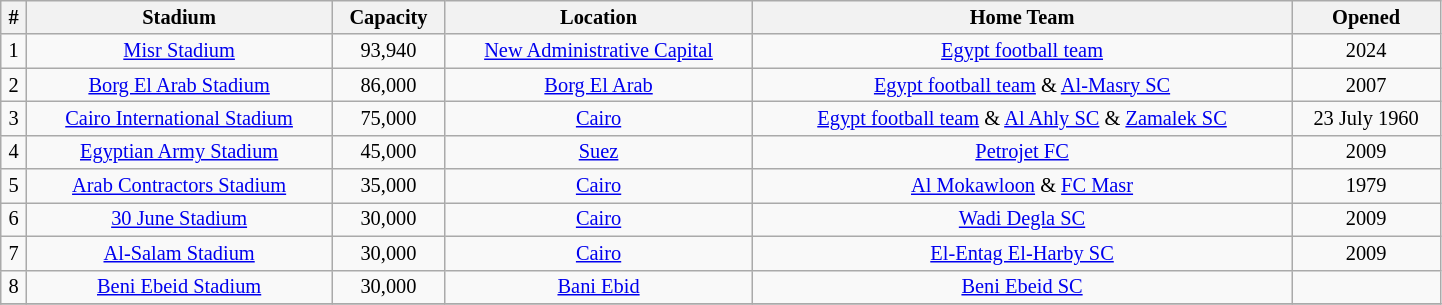<table class="wikitable sortable" style="width:76%; text-align:center; background:#f9f9f9; font-size:85%;">
<tr>
<th>#</th>
<th>Stadium</th>
<th>Capacity</th>
<th>Location</th>
<th>Home Team</th>
<th>Opened</th>
</tr>
<tr>
<td>1</td>
<td><a href='#'>Misr Stadium</a></td>
<td>93,940</td>
<td><a href='#'>New Administrative Capital</a></td>
<td><a href='#'>Egypt football team</a></td>
<td>2024</td>
</tr>
<tr>
<td>2</td>
<td><a href='#'>Borg El Arab Stadium</a></td>
<td>86,000</td>
<td><a href='#'>Borg El Arab</a></td>
<td><a href='#'>Egypt football team</a> & <a href='#'>Al-Masry SC</a></td>
<td>2007</td>
</tr>
<tr>
<td>3</td>
<td><a href='#'>Cairo International Stadium</a></td>
<td>75,000</td>
<td><a href='#'>Cairo</a></td>
<td><a href='#'>Egypt football team</a> & <a href='#'>Al Ahly SC</a> & <a href='#'>Zamalek SC</a></td>
<td>23 July 1960</td>
</tr>
<tr>
<td>4</td>
<td><a href='#'>Egyptian Army Stadium</a></td>
<td>45,000</td>
<td><a href='#'>Suez</a></td>
<td><a href='#'>Petrojet FC</a></td>
<td>2009</td>
</tr>
<tr>
<td>5</td>
<td><a href='#'>Arab Contractors Stadium</a></td>
<td>35,000</td>
<td><a href='#'>Cairo</a></td>
<td><a href='#'>Al Mokawloon</a> & <a href='#'>FC Masr</a></td>
<td>1979</td>
</tr>
<tr>
<td>6</td>
<td><a href='#'>30 June Stadium</a></td>
<td>30,000</td>
<td><a href='#'>Cairo</a></td>
<td><a href='#'>Wadi Degla SC</a></td>
<td>2009</td>
</tr>
<tr>
<td>7</td>
<td><a href='#'>Al-Salam Stadium</a></td>
<td>30,000</td>
<td><a href='#'>Cairo</a></td>
<td><a href='#'>El-Entag El-Harby SC</a></td>
<td>2009</td>
</tr>
<tr>
<td>8</td>
<td><a href='#'>Beni Ebeid Stadium</a></td>
<td>30,000</td>
<td><a href='#'>Bani Ebid</a></td>
<td><a href='#'>Beni Ebeid SC</a></td>
<td></td>
</tr>
<tr>
</tr>
</table>
